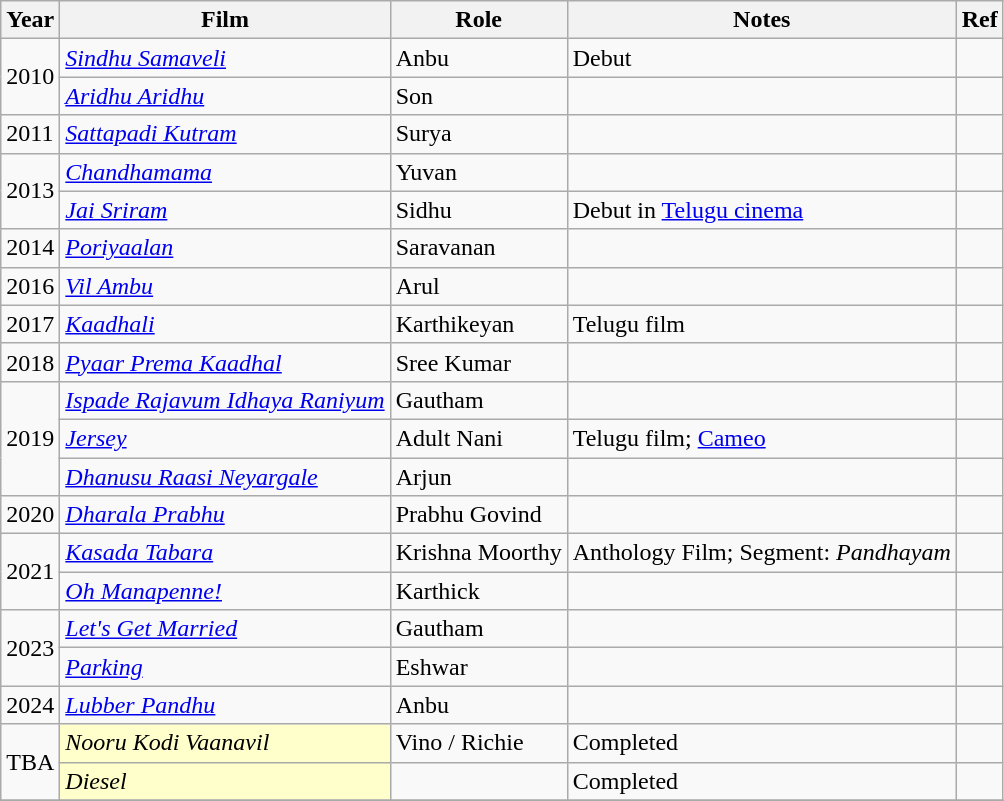<table class="wikitable">
<tr>
<th>Year</th>
<th>Film</th>
<th>Role</th>
<th>Notes</th>
<th>Ref</th>
</tr>
<tr>
<td rowspan="2">2010</td>
<td><em><a href='#'>Sindhu Samaveli</a></em></td>
<td>Anbu</td>
<td>Debut</td>
<td></td>
</tr>
<tr>
<td><em><a href='#'>Aridhu Aridhu</a></em></td>
<td>Son</td>
<td></td>
<td></td>
</tr>
<tr>
<td rowspan="1">2011</td>
<td><em><a href='#'>Sattapadi Kutram</a></em></td>
<td>Surya</td>
<td></td>
<td></td>
</tr>
<tr>
<td rowspan="2">2013</td>
<td><em><a href='#'>Chandhamama</a></em></td>
<td>Yuvan</td>
<td></td>
<td></td>
</tr>
<tr>
<td><em><a href='#'>Jai Sriram</a></em></td>
<td>Sidhu</td>
<td>Debut in <a href='#'>Telugu cinema</a></td>
<td></td>
</tr>
<tr>
<td rowspan="1">2014</td>
<td><em><a href='#'>Poriyaalan</a></em></td>
<td>Saravanan</td>
<td></td>
<td></td>
</tr>
<tr>
<td rowspan="1">2016</td>
<td><em><a href='#'>Vil Ambu</a></em></td>
<td>Arul</td>
<td></td>
<td></td>
</tr>
<tr>
<td rowspan="1">2017</td>
<td><em><a href='#'>Kaadhali</a></em></td>
<td>Karthikeyan</td>
<td>Telugu film</td>
<td></td>
</tr>
<tr>
<td rowspan="1">2018</td>
<td><em><a href='#'>Pyaar Prema Kaadhal</a></em></td>
<td>Sree Kumar</td>
<td></td>
<td></td>
</tr>
<tr>
<td rowspan="3">2019</td>
<td><em><a href='#'>Ispade Rajavum Idhaya Raniyum</a></em></td>
<td>Gautham</td>
<td></td>
<td></td>
</tr>
<tr>
<td><em><a href='#'>Jersey</a></em></td>
<td>Adult Nani</td>
<td>Telugu film; <a href='#'>Cameo</a></td>
<td></td>
</tr>
<tr>
<td><em><a href='#'>Dhanusu Raasi Neyargale</a></em></td>
<td>Arjun</td>
<td></td>
<td></td>
</tr>
<tr>
<td>2020</td>
<td><em><a href='#'>Dharala Prabhu</a></em></td>
<td>Prabhu Govind</td>
<td></td>
<td></td>
</tr>
<tr>
<td rowspan="2">2021</td>
<td><em><a href='#'>Kasada Tabara</a></em></td>
<td>Krishna Moorthy</td>
<td>Anthology Film; Segment: <em>Pandhayam</em></td>
<td></td>
</tr>
<tr>
<td><em><a href='#'>Oh Manapenne!</a></em></td>
<td>Karthick</td>
<td></td>
<td></td>
</tr>
<tr>
<td rowspan="2">2023</td>
<td><em><a href='#'>Let's Get Married</a></em></td>
<td>Gautham</td>
<td></td>
<td></td>
</tr>
<tr>
<td><a href='#'><em>Parking</em></a></td>
<td>Eshwar</td>
<td></td>
<td></td>
</tr>
<tr>
<td>2024</td>
<td><em><a href='#'>Lubber Pandhu</a></em></td>
<td>Anbu</td>
<td></td>
<td></td>
</tr>
<tr>
<td rowspan="2">TBA</td>
<td style="background:#ffc;"><em>Nooru Kodi Vaanavil</em> </td>
<td>Vino / Richie</td>
<td>Completed</td>
<td></td>
</tr>
<tr>
<td style="background:#ffc;"><em>Diesel</em> </td>
<td></td>
<td>Completed</td>
<td></td>
</tr>
<tr>
</tr>
</table>
